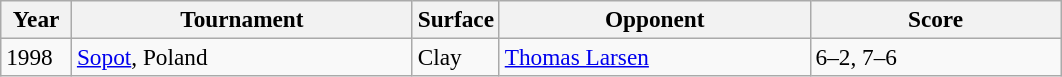<table class="sortable wikitable" style=font-size:97%>
<tr>
<th style="width:40px">Year</th>
<th style="width:220px">Tournament</th>
<th style="width:50px">Surface</th>
<th style="width:200px">Opponent</th>
<th style="width:160px" class="unsortable">Score</th>
</tr>
<tr>
<td>1998</td>
<td><a href='#'>Sopot</a>, Poland</td>
<td>Clay</td>
<td> <a href='#'>Thomas Larsen</a></td>
<td>6–2, 7–6</td>
</tr>
</table>
